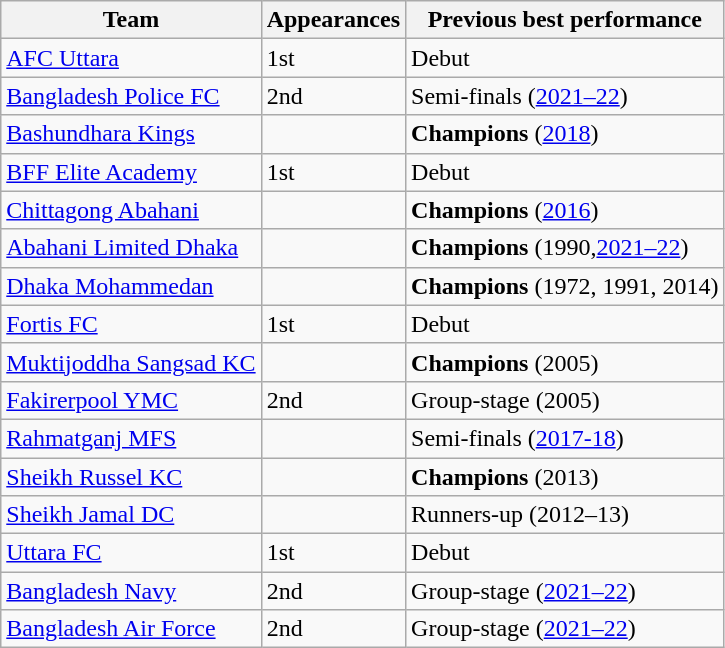<table class="wikitable sortable" style="text-align: left;">
<tr>
<th>Team</th>
<th>Appearances</th>
<th>Previous best performance</th>
</tr>
<tr>
<td><a href='#'>AFC Uttara</a></td>
<td>1st</td>
<td>Debut</td>
</tr>
<tr>
<td><a href='#'>Bangladesh Police FC</a></td>
<td>2nd</td>
<td>Semi-finals (<a href='#'>2021–22</a>)</td>
</tr>
<tr>
<td><a href='#'>Bashundhara Kings</a></td>
<td></td>
<td><strong>Champions</strong> (<a href='#'>2018</a>)</td>
</tr>
<tr>
<td><a href='#'>BFF Elite Academy</a></td>
<td>1st</td>
<td>Debut</td>
</tr>
<tr>
<td><a href='#'>Chittagong Abahani</a></td>
<td></td>
<td><strong>Champions</strong> (<a href='#'>2016</a>)</td>
</tr>
<tr>
<td><a href='#'>Abahani Limited Dhaka</a></td>
<td></td>
<td><strong>Champions</strong> (1990,<a href='#'>2021–22</a>)</td>
</tr>
<tr>
<td><a href='#'>Dhaka Mohammedan</a></td>
<td></td>
<td><strong>Champions</strong> (1972, 1991, 2014)</td>
</tr>
<tr>
<td><a href='#'>Fortis FC</a></td>
<td>1st</td>
<td>Debut</td>
</tr>
<tr>
<td><a href='#'>Muktijoddha Sangsad KC</a></td>
<td></td>
<td><strong>Champions</strong> (2005)</td>
</tr>
<tr>
<td><a href='#'>Fakirerpool YMC</a></td>
<td>2nd</td>
<td>Group-stage (2005)</td>
</tr>
<tr>
<td><a href='#'>Rahmatganj MFS</a></td>
<td></td>
<td>Semi-finals (<a href='#'>2017-18</a>)</td>
</tr>
<tr>
<td><a href='#'>Sheikh Russel KC</a></td>
<td></td>
<td><strong>Champions</strong> (2013)</td>
</tr>
<tr>
<td><a href='#'>Sheikh Jamal DC</a></td>
<td></td>
<td>Runners-up (2012–13)</td>
</tr>
<tr>
<td><a href='#'>Uttara FC</a></td>
<td>1st</td>
<td>Debut</td>
</tr>
<tr>
<td><a href='#'>Bangladesh Navy</a></td>
<td>2nd</td>
<td>Group-stage (<a href='#'>2021–22</a>)</td>
</tr>
<tr>
<td><a href='#'>Bangladesh Air Force</a></td>
<td>2nd</td>
<td>Group-stage (<a href='#'>2021–22</a>)</td>
</tr>
</table>
